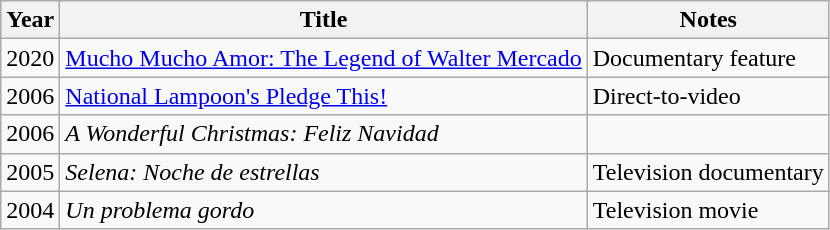<table class="wikitable">
<tr>
<th>Year</th>
<th>Title</th>
<th>Notes</th>
</tr>
<tr>
<td>2020</td>
<td><a href='#'>Mucho Mucho Amor: The Legend of Walter Mercado</a></td>
<td>Documentary feature</td>
</tr>
<tr>
<td>2006</td>
<td><a href='#'>National Lampoon's Pledge This!</a></td>
<td>Direct-to-video</td>
</tr>
<tr>
<td>2006</td>
<td><em>A Wonderful Christmas: Feliz Navidad</em></td>
<td></td>
</tr>
<tr>
<td>2005</td>
<td><em>Selena: Noche de estrellas</em></td>
<td>Television documentary</td>
</tr>
<tr>
<td>2004</td>
<td><em>Un problema gordo</em></td>
<td>Television movie</td>
</tr>
</table>
